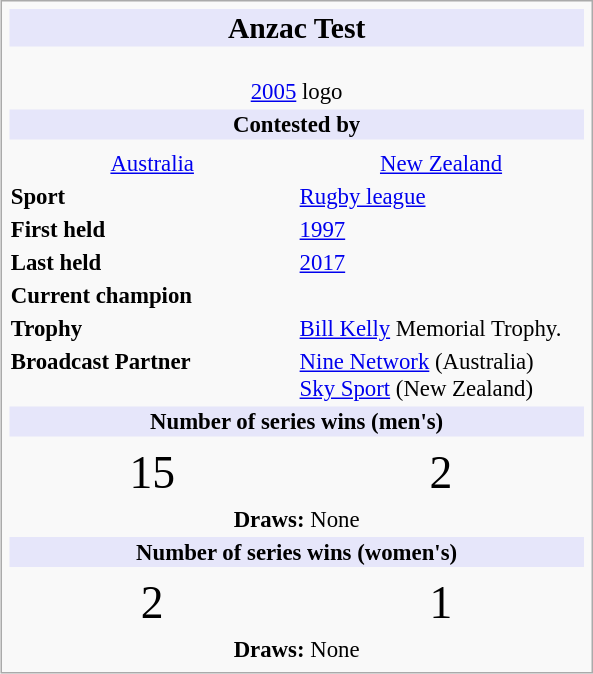<table class="infobox" style="width: 26em; font-size: 95%;">
<tr>
<td colspan="2" style="text-align: center; font-size: 130%; background:lavender;"><strong>Anzac Test</strong><br><small></small></td>
</tr>
<tr>
<td colspan="2" style="width:100%; vertical-align:middle; text-align:center;"><br><a href='#'>2005</a> logo</td>
</tr>
<tr>
<td colspan="2" style="text-align: center; font-size: 100%; background:lavender;"><strong>Contested by</strong></td>
</tr>
<tr>
<td style="width:50%; vertical-align:middle; text-align:center;"></td>
<td style="width:50%; vertical-align:middle; text-align:center;"></td>
</tr>
<tr>
<td style="text-align:center;"><a href='#'>Australia</a></td>
<td style="text-align:center;"><a href='#'>New Zealand</a></td>
</tr>
<tr>
<td><strong>Sport</strong></td>
<td><a href='#'>Rugby league</a></td>
</tr>
<tr>
<td><strong>First held</strong></td>
<td><a href='#'>1997</a></td>
</tr>
<tr>
<td><strong>Last held</strong></td>
<td><a href='#'>2017</a></td>
</tr>
<tr>
<td><strong>Current champion</strong></td>
<td></td>
</tr>
<tr>
<td><strong>Trophy</strong></td>
<td><a href='#'>Bill Kelly</a> Memorial Trophy.</td>
</tr>
<tr>
<td><strong>Broadcast Partner</strong></td>
<td><a href='#'>Nine Network</a> (Australia)<br><a href='#'>Sky Sport</a> (New Zealand)</td>
</tr>
<tr>
<td colspan="2" style="text-align: center; font-size: 100%; background:lavender;"><strong>Number of series wins (men's)</strong></td>
</tr>
<tr>
<td style="text-align:center;"></td>
<td style="text-align:center;"></td>
</tr>
<tr>
<td style="text-align:center;font-size: 200%;">15</td>
<td style="text-align:center;font-size: 200%;">2</td>
</tr>
<tr>
<td colspan="2" style="text-align: center;"><strong>Draws:</strong> None</td>
</tr>
<tr>
<td colspan="2" style="text-align: center; font-size: 100%; background:lavender;"><strong>Number of series wins (women's)</strong></td>
</tr>
<tr>
<td style="text-align:center;"></td>
<td style="text-align:center;"></td>
</tr>
<tr>
<td style="text-align:center;font-size: 200%;">2</td>
<td style="text-align:center;font-size: 200%;">1</td>
</tr>
<tr>
<td colspan="2" style="text-align: center;"><strong>Draws:</strong> None</td>
</tr>
</table>
